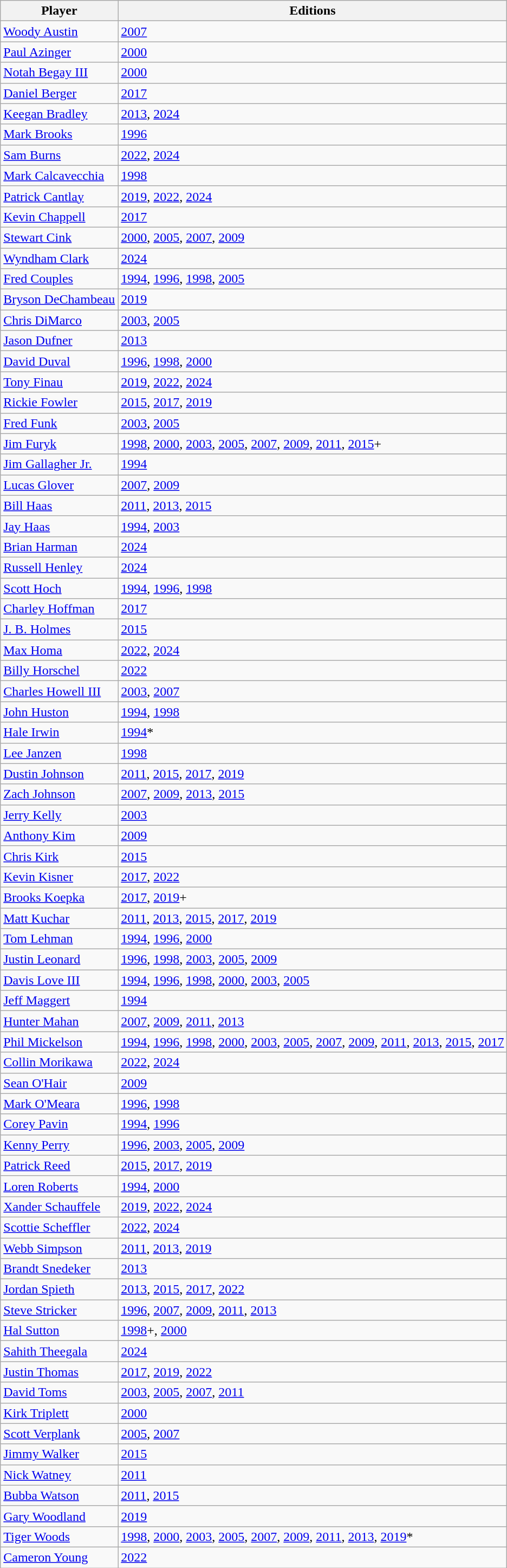<table class="wikitable sortable">
<tr>
<th>Player</th>
<th>Editions</th>
</tr>
<tr>
<td><a href='#'>Woody Austin</a></td>
<td><a href='#'>2007</a></td>
</tr>
<tr>
<td><a href='#'>Paul Azinger</a></td>
<td><a href='#'>2000</a></td>
</tr>
<tr>
<td><a href='#'>Notah Begay III</a></td>
<td><a href='#'>2000</a></td>
</tr>
<tr>
<td><a href='#'>Daniel Berger</a></td>
<td><a href='#'>2017</a></td>
</tr>
<tr>
<td><a href='#'>Keegan Bradley</a></td>
<td><a href='#'>2013</a>, <a href='#'>2024</a></td>
</tr>
<tr>
<td><a href='#'>Mark Brooks</a></td>
<td><a href='#'>1996</a></td>
</tr>
<tr>
<td><a href='#'>Sam Burns</a></td>
<td><a href='#'>2022</a>, <a href='#'>2024</a></td>
</tr>
<tr>
<td><a href='#'>Mark Calcavecchia</a></td>
<td><a href='#'>1998</a></td>
</tr>
<tr>
<td><a href='#'>Patrick Cantlay</a></td>
<td><a href='#'>2019</a>, <a href='#'>2022</a>, <a href='#'>2024</a></td>
</tr>
<tr>
<td><a href='#'>Kevin Chappell</a></td>
<td><a href='#'>2017</a></td>
</tr>
<tr>
<td><a href='#'>Stewart Cink</a></td>
<td><a href='#'>2000</a>, <a href='#'>2005</a>, <a href='#'>2007</a>, <a href='#'>2009</a></td>
</tr>
<tr>
<td><a href='#'>Wyndham Clark</a></td>
<td><a href='#'>2024</a></td>
</tr>
<tr>
<td><a href='#'>Fred Couples</a></td>
<td><a href='#'>1994</a>, <a href='#'>1996</a>, <a href='#'>1998</a>, <a href='#'>2005</a></td>
</tr>
<tr>
<td><a href='#'>Bryson DeChambeau</a></td>
<td><a href='#'>2019</a></td>
</tr>
<tr>
<td><a href='#'>Chris DiMarco</a></td>
<td><a href='#'>2003</a>, <a href='#'>2005</a></td>
</tr>
<tr>
<td><a href='#'>Jason Dufner</a></td>
<td><a href='#'>2013</a></td>
</tr>
<tr>
<td><a href='#'>David Duval</a></td>
<td><a href='#'>1996</a>, <a href='#'>1998</a>, <a href='#'>2000</a></td>
</tr>
<tr>
<td><a href='#'>Tony Finau</a></td>
<td><a href='#'>2019</a>, <a href='#'>2022</a>, <a href='#'>2024</a></td>
</tr>
<tr>
<td><a href='#'>Rickie Fowler</a></td>
<td><a href='#'>2015</a>, <a href='#'>2017</a>, <a href='#'>2019</a></td>
</tr>
<tr>
<td><a href='#'>Fred Funk</a></td>
<td><a href='#'>2003</a>, <a href='#'>2005</a></td>
</tr>
<tr>
<td><a href='#'>Jim Furyk</a></td>
<td><a href='#'>1998</a>, <a href='#'>2000</a>, <a href='#'>2003</a>, <a href='#'>2005</a>, <a href='#'>2007</a>, <a href='#'>2009</a>, <a href='#'>2011</a>, <a href='#'>2015</a>+</td>
</tr>
<tr>
<td><a href='#'>Jim Gallagher Jr.</a></td>
<td><a href='#'>1994</a></td>
</tr>
<tr>
<td><a href='#'>Lucas Glover</a></td>
<td><a href='#'>2007</a>, <a href='#'>2009</a></td>
</tr>
<tr>
<td><a href='#'>Bill Haas</a></td>
<td><a href='#'>2011</a>, <a href='#'>2013</a>, <a href='#'>2015</a></td>
</tr>
<tr>
<td><a href='#'>Jay Haas</a></td>
<td><a href='#'>1994</a>, <a href='#'>2003</a></td>
</tr>
<tr>
<td><a href='#'>Brian Harman</a></td>
<td><a href='#'>2024</a></td>
</tr>
<tr>
<td><a href='#'>Russell Henley</a></td>
<td><a href='#'>2024</a></td>
</tr>
<tr>
<td><a href='#'>Scott Hoch</a></td>
<td><a href='#'>1994</a>, <a href='#'>1996</a>, <a href='#'>1998</a></td>
</tr>
<tr>
<td><a href='#'>Charley Hoffman</a></td>
<td><a href='#'>2017</a></td>
</tr>
<tr>
<td><a href='#'>J. B. Holmes</a></td>
<td><a href='#'>2015</a></td>
</tr>
<tr>
<td><a href='#'>Max Homa</a></td>
<td><a href='#'>2022</a>, <a href='#'>2024</a></td>
</tr>
<tr>
<td><a href='#'>Billy Horschel</a></td>
<td><a href='#'>2022</a></td>
</tr>
<tr>
<td><a href='#'>Charles Howell III</a></td>
<td><a href='#'>2003</a>, <a href='#'>2007</a></td>
</tr>
<tr>
<td><a href='#'>John Huston</a></td>
<td><a href='#'>1994</a>, <a href='#'>1998</a></td>
</tr>
<tr>
<td><a href='#'>Hale Irwin</a></td>
<td><a href='#'>1994</a>*</td>
</tr>
<tr>
<td><a href='#'>Lee Janzen</a></td>
<td><a href='#'>1998</a></td>
</tr>
<tr>
<td><a href='#'>Dustin Johnson</a></td>
<td><a href='#'>2011</a>, <a href='#'>2015</a>, <a href='#'>2017</a>, <a href='#'>2019</a></td>
</tr>
<tr>
<td><a href='#'>Zach Johnson</a></td>
<td><a href='#'>2007</a>, <a href='#'>2009</a>, <a href='#'>2013</a>, <a href='#'>2015</a></td>
</tr>
<tr>
<td><a href='#'>Jerry Kelly</a></td>
<td><a href='#'>2003</a></td>
</tr>
<tr>
<td><a href='#'>Anthony Kim</a></td>
<td><a href='#'>2009</a></td>
</tr>
<tr>
<td><a href='#'>Chris Kirk</a></td>
<td><a href='#'>2015</a></td>
</tr>
<tr>
<td><a href='#'>Kevin Kisner</a></td>
<td><a href='#'>2017</a>, <a href='#'>2022</a></td>
</tr>
<tr>
<td><a href='#'>Brooks Koepka</a></td>
<td><a href='#'>2017</a>, <a href='#'>2019</a>+</td>
</tr>
<tr>
<td><a href='#'>Matt Kuchar</a></td>
<td><a href='#'>2011</a>, <a href='#'>2013</a>, <a href='#'>2015</a>, <a href='#'>2017</a>, <a href='#'>2019</a></td>
</tr>
<tr>
<td><a href='#'>Tom Lehman</a></td>
<td><a href='#'>1994</a>, <a href='#'>1996</a>, <a href='#'>2000</a></td>
</tr>
<tr>
<td><a href='#'>Justin Leonard</a></td>
<td><a href='#'>1996</a>, <a href='#'>1998</a>, <a href='#'>2003</a>, <a href='#'>2005</a>, <a href='#'>2009</a></td>
</tr>
<tr>
<td><a href='#'>Davis Love III</a></td>
<td><a href='#'>1994</a>, <a href='#'>1996</a>, <a href='#'>1998</a>, <a href='#'>2000</a>, <a href='#'>2003</a>, <a href='#'>2005</a></td>
</tr>
<tr>
<td><a href='#'>Jeff Maggert</a></td>
<td><a href='#'>1994</a></td>
</tr>
<tr>
<td><a href='#'>Hunter Mahan</a></td>
<td><a href='#'>2007</a>, <a href='#'>2009</a>, <a href='#'>2011</a>, <a href='#'>2013</a></td>
</tr>
<tr>
<td><a href='#'>Phil Mickelson</a></td>
<td><a href='#'>1994</a>, <a href='#'>1996</a>, <a href='#'>1998</a>, <a href='#'>2000</a>, <a href='#'>2003</a>, <a href='#'>2005</a>, <a href='#'>2007</a>, <a href='#'>2009</a>, <a href='#'>2011</a>, <a href='#'>2013</a>, <a href='#'>2015</a>, <a href='#'>2017</a></td>
</tr>
<tr>
<td><a href='#'>Collin Morikawa</a></td>
<td><a href='#'>2022</a>, <a href='#'>2024</a></td>
</tr>
<tr>
<td><a href='#'>Sean O'Hair</a></td>
<td><a href='#'>2009</a></td>
</tr>
<tr>
<td><a href='#'>Mark O'Meara</a></td>
<td><a href='#'>1996</a>, <a href='#'>1998</a></td>
</tr>
<tr>
<td><a href='#'>Corey Pavin</a></td>
<td><a href='#'>1994</a>, <a href='#'>1996</a></td>
</tr>
<tr>
<td><a href='#'>Kenny Perry</a></td>
<td><a href='#'>1996</a>, <a href='#'>2003</a>, <a href='#'>2005</a>, <a href='#'>2009</a></td>
</tr>
<tr>
<td><a href='#'>Patrick Reed</a></td>
<td><a href='#'>2015</a>, <a href='#'>2017</a>, <a href='#'>2019</a></td>
</tr>
<tr>
<td><a href='#'>Loren Roberts</a></td>
<td><a href='#'>1994</a>, <a href='#'>2000</a></td>
</tr>
<tr>
<td><a href='#'>Xander Schauffele</a></td>
<td><a href='#'>2019</a>, <a href='#'>2022</a>, <a href='#'>2024</a></td>
</tr>
<tr>
<td><a href='#'>Scottie Scheffler</a></td>
<td><a href='#'>2022</a>, <a href='#'>2024</a></td>
</tr>
<tr>
<td><a href='#'>Webb Simpson</a></td>
<td><a href='#'>2011</a>, <a href='#'>2013</a>, <a href='#'>2019</a></td>
</tr>
<tr>
<td><a href='#'>Brandt Snedeker</a></td>
<td><a href='#'>2013</a></td>
</tr>
<tr>
<td><a href='#'>Jordan Spieth</a></td>
<td><a href='#'>2013</a>, <a href='#'>2015</a>, <a href='#'>2017</a>, <a href='#'>2022</a></td>
</tr>
<tr>
<td><a href='#'>Steve Stricker</a></td>
<td><a href='#'>1996</a>, <a href='#'>2007</a>, <a href='#'>2009</a>, <a href='#'>2011</a>, <a href='#'>2013</a></td>
</tr>
<tr>
<td><a href='#'>Hal Sutton</a></td>
<td><a href='#'>1998</a>+, <a href='#'>2000</a></td>
</tr>
<tr>
<td><a href='#'>Sahith Theegala</a></td>
<td><a href='#'>2024</a></td>
</tr>
<tr>
<td><a href='#'>Justin Thomas</a></td>
<td><a href='#'>2017</a>, <a href='#'>2019</a>, <a href='#'>2022</a></td>
</tr>
<tr>
<td><a href='#'>David Toms</a></td>
<td><a href='#'>2003</a>, <a href='#'>2005</a>, <a href='#'>2007</a>, <a href='#'>2011</a></td>
</tr>
<tr>
<td><a href='#'>Kirk Triplett</a></td>
<td><a href='#'>2000</a></td>
</tr>
<tr>
<td><a href='#'>Scott Verplank</a></td>
<td><a href='#'>2005</a>, <a href='#'>2007</a></td>
</tr>
<tr>
<td><a href='#'>Jimmy Walker</a></td>
<td><a href='#'>2015</a></td>
</tr>
<tr>
<td><a href='#'>Nick Watney</a></td>
<td><a href='#'>2011</a></td>
</tr>
<tr>
<td><a href='#'>Bubba Watson</a></td>
<td><a href='#'>2011</a>, <a href='#'>2015</a></td>
</tr>
<tr>
<td><a href='#'>Gary Woodland</a></td>
<td><a href='#'>2019</a></td>
</tr>
<tr>
<td><a href='#'>Tiger Woods</a></td>
<td><a href='#'>1998</a>, <a href='#'>2000</a>, <a href='#'>2003</a>, <a href='#'>2005</a>, <a href='#'>2007</a>, <a href='#'>2009</a>, <a href='#'>2011</a>, <a href='#'>2013</a>, <a href='#'>2019</a>*</td>
</tr>
<tr>
<td><a href='#'>Cameron Young</a></td>
<td><a href='#'>2022</a></td>
</tr>
</table>
